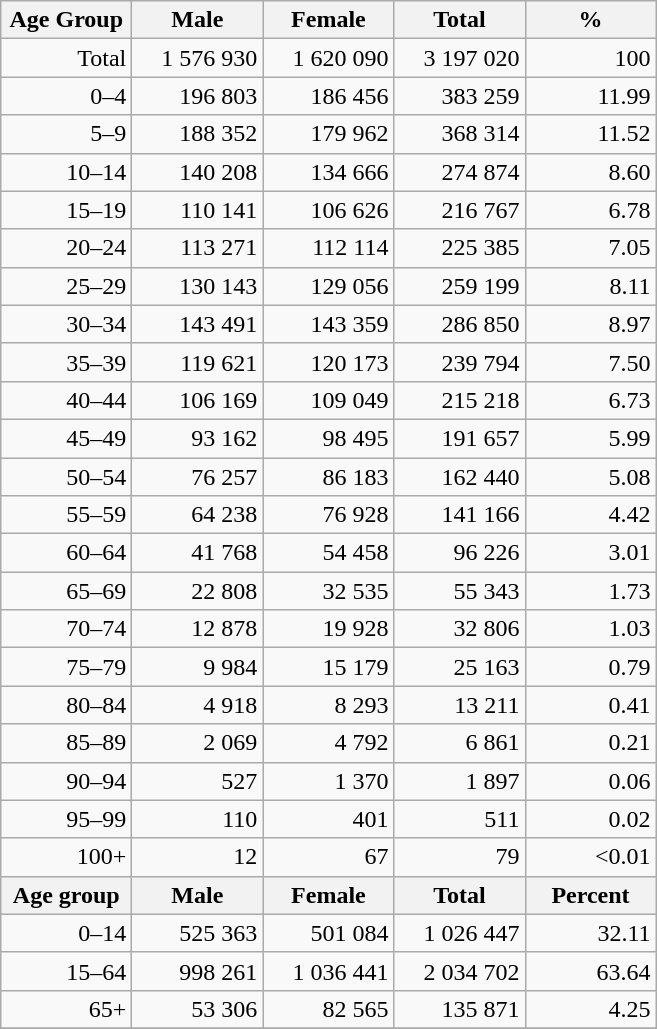<table class="wikitable">
<tr>
<th width="80pt">Age Group</th>
<th width="80pt">Male</th>
<th width="80pt">Female</th>
<th width="80pt">Total</th>
<th width="80pt">%</th>
</tr>
<tr>
<td align="right">Total</td>
<td align="right">1 576 930</td>
<td align="right">1 620 090</td>
<td align="right">3 197 020</td>
<td align="right">100</td>
</tr>
<tr>
<td align="right">0–4</td>
<td align="right">196 803</td>
<td align="right">186 456</td>
<td align="right">383 259</td>
<td align="right">11.99</td>
</tr>
<tr>
<td align="right">5–9</td>
<td align="right">188 352</td>
<td align="right">179 962</td>
<td align="right">368 314</td>
<td align="right">11.52</td>
</tr>
<tr>
<td align="right">10–14</td>
<td align="right">140 208</td>
<td align="right">134 666</td>
<td align="right">274 874</td>
<td align="right">8.60</td>
</tr>
<tr>
<td align="right">15–19</td>
<td align="right">110 141</td>
<td align="right">106 626</td>
<td align="right">216 767</td>
<td align="right">6.78</td>
</tr>
<tr>
<td align="right">20–24</td>
<td align="right">113 271</td>
<td align="right">112 114</td>
<td align="right">225 385</td>
<td align="right">7.05</td>
</tr>
<tr>
<td align="right">25–29</td>
<td align="right">130 143</td>
<td align="right">129 056</td>
<td align="right">259 199</td>
<td align="right">8.11</td>
</tr>
<tr>
<td align="right">30–34</td>
<td align="right">143 491</td>
<td align="right">143 359</td>
<td align="right">286 850</td>
<td align="right">8.97</td>
</tr>
<tr>
<td align="right">35–39</td>
<td align="right">119 621</td>
<td align="right">120 173</td>
<td align="right">239 794</td>
<td align="right">7.50</td>
</tr>
<tr>
<td align="right">40–44</td>
<td align="right">106 169</td>
<td align="right">109 049</td>
<td align="right">215 218</td>
<td align="right">6.73</td>
</tr>
<tr>
<td align="right">45–49</td>
<td align="right">93 162</td>
<td align="right">98 495</td>
<td align="right">191 657</td>
<td align="right">5.99</td>
</tr>
<tr>
<td align="right">50–54</td>
<td align="right">76 257</td>
<td align="right">86 183</td>
<td align="right">162 440</td>
<td align="right">5.08</td>
</tr>
<tr>
<td align="right">55–59</td>
<td align="right">64 238</td>
<td align="right">76 928</td>
<td align="right">141 166</td>
<td align="right">4.42</td>
</tr>
<tr>
<td align="right">60–64</td>
<td align="right">41 768</td>
<td align="right">54 458</td>
<td align="right">96 226</td>
<td align="right">3.01</td>
</tr>
<tr>
<td align="right">65–69</td>
<td align="right">22 808</td>
<td align="right">32 535</td>
<td align="right">55 343</td>
<td align="right">1.73</td>
</tr>
<tr>
<td align="right">70–74</td>
<td align="right">12 878</td>
<td align="right">19 928</td>
<td align="right">32 806</td>
<td align="right">1.03</td>
</tr>
<tr>
<td align="right">75–79</td>
<td align="right">9 984</td>
<td align="right">15 179</td>
<td align="right">25 163</td>
<td align="right">0.79</td>
</tr>
<tr>
<td align="right">80–84</td>
<td align="right">4 918</td>
<td align="right">8 293</td>
<td align="right">13 211</td>
<td align="right">0.41</td>
</tr>
<tr>
<td align="right">85–89</td>
<td align="right">2 069</td>
<td align="right">4 792</td>
<td align="right">6 861</td>
<td align="right">0.21</td>
</tr>
<tr>
<td align="right">90–94</td>
<td align="right">527</td>
<td align="right">1 370</td>
<td align="right">1 897</td>
<td align="right">0.06</td>
</tr>
<tr>
<td align="right">95–99</td>
<td align="right">110</td>
<td align="right">401</td>
<td align="right">511</td>
<td align="right">0.02</td>
</tr>
<tr>
<td align="right">100+</td>
<td align="right">12</td>
<td align="right">67</td>
<td align="right">79</td>
<td align="right"><0.01</td>
</tr>
<tr>
<th width="50">Age group</th>
<th width="80pt">Male</th>
<th width="80">Female</th>
<th width="80">Total</th>
<th width="50">Percent</th>
</tr>
<tr>
<td align="right">0–14</td>
<td align="right">525 363</td>
<td align="right">501 084</td>
<td align="right">1 026 447</td>
<td align="right">32.11</td>
</tr>
<tr>
<td align="right">15–64</td>
<td align="right">998 261</td>
<td align="right">1 036 441</td>
<td align="right">2 034 702</td>
<td align="right">63.64</td>
</tr>
<tr>
<td align="right">65+</td>
<td align="right">53 306</td>
<td align="right">82 565</td>
<td align="right">135 871</td>
<td align="right">4.25</td>
</tr>
<tr>
</tr>
</table>
